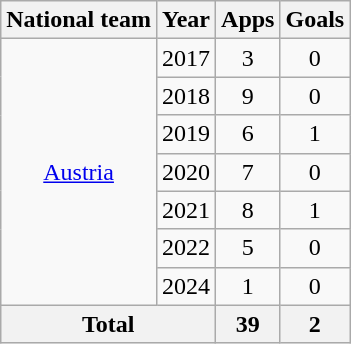<table class=wikitable style=text-align:center>
<tr>
<th>National team</th>
<th>Year</th>
<th>Apps</th>
<th>Goals</th>
</tr>
<tr>
<td rowspan="7"><a href='#'>Austria</a></td>
<td>2017</td>
<td>3</td>
<td>0</td>
</tr>
<tr>
<td>2018</td>
<td>9</td>
<td>0</td>
</tr>
<tr>
<td>2019</td>
<td>6</td>
<td>1</td>
</tr>
<tr>
<td>2020</td>
<td>7</td>
<td>0</td>
</tr>
<tr>
<td>2021</td>
<td>8</td>
<td>1</td>
</tr>
<tr>
<td>2022</td>
<td>5</td>
<td>0</td>
</tr>
<tr>
<td>2024</td>
<td>1</td>
<td>0</td>
</tr>
<tr>
<th colspan=2>Total</th>
<th>39</th>
<th>2</th>
</tr>
</table>
